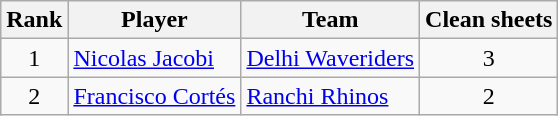<table class="wikitable" style="text-align:center">
<tr>
<th>Rank</th>
<th>Player</th>
<th>Team</th>
<th>Clean sheets</th>
</tr>
<tr>
<td>1</td>
<td align="left"><a href='#'>Nicolas Jacobi</a></td>
<td align="left"><a href='#'>Delhi Waveriders</a></td>
<td>3</td>
</tr>
<tr>
<td>2</td>
<td align="left"><a href='#'>Francisco Cortés</a></td>
<td align="left"><a href='#'>Ranchi Rhinos</a></td>
<td>2</td>
</tr>
</table>
